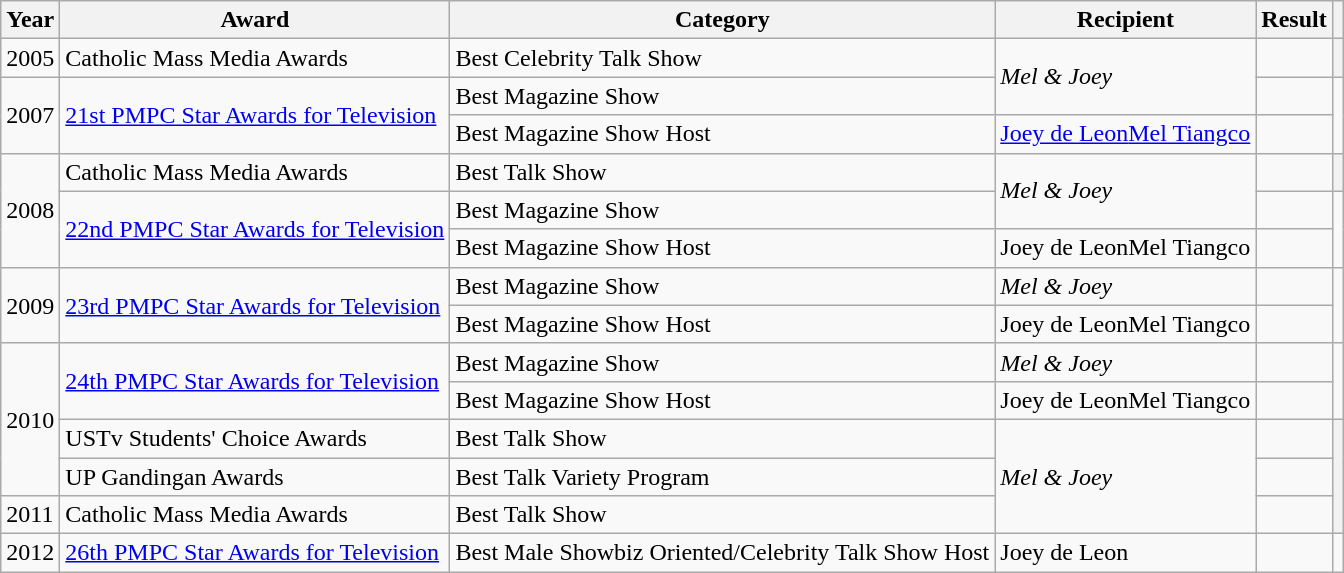<table class="wikitable">
<tr>
<th>Year</th>
<th>Award</th>
<th>Category</th>
<th>Recipient</th>
<th>Result</th>
<th></th>
</tr>
<tr>
<td>2005</td>
<td>Catholic Mass Media Awards</td>
<td>Best Celebrity Talk Show</td>
<td rowspan=2><em>Mel & Joey</em></td>
<td></td>
<th></th>
</tr>
<tr>
<td rowspan=2>2007</td>
<td rowspan=2><a href='#'>21st PMPC Star Awards for Television</a></td>
<td>Best Magazine Show</td>
<td></td>
<td rowspan=2></td>
</tr>
<tr>
<td>Best Magazine Show Host</td>
<td><a href='#'>Joey de Leon</a><a href='#'>Mel Tiangco</a></td>
<td></td>
</tr>
<tr>
<td rowspan=3>2008</td>
<td>Catholic Mass Media Awards</td>
<td>Best Talk Show</td>
<td rowspan=2><em>Mel & Joey</em></td>
<td></td>
<th></th>
</tr>
<tr>
<td rowspan=2><a href='#'>22nd PMPC Star Awards for Television</a></td>
<td>Best Magazine Show</td>
<td></td>
<td rowspan=2></td>
</tr>
<tr>
<td>Best Magazine Show Host</td>
<td>Joey de LeonMel Tiangco</td>
<td></td>
</tr>
<tr>
<td rowspan=2>2009</td>
<td rowspan=2><a href='#'>23rd PMPC Star Awards for Television</a></td>
<td>Best Magazine Show</td>
<td><em>Mel & Joey</em></td>
<td></td>
<td rowspan=2></td>
</tr>
<tr>
<td>Best Magazine Show Host</td>
<td>Joey de LeonMel Tiangco</td>
<td></td>
</tr>
<tr>
<td rowspan=4>2010</td>
<td rowspan=2><a href='#'>24th PMPC Star Awards for Television</a></td>
<td>Best Magazine Show</td>
<td><em>Mel & Joey</em></td>
<td></td>
<td rowspan=2></td>
</tr>
<tr>
<td>Best Magazine Show Host</td>
<td>Joey de LeonMel Tiangco</td>
<td></td>
</tr>
<tr>
<td>USTv Students' Choice Awards</td>
<td>Best Talk Show</td>
<td rowspan=3><em>Mel & Joey</em></td>
<td></td>
<th rowspan=3></th>
</tr>
<tr>
<td>UP Gandingan Awards</td>
<td>Best Talk Variety Program</td>
<td></td>
</tr>
<tr>
<td>2011</td>
<td>Catholic Mass Media Awards</td>
<td>Best Talk Show</td>
<td></td>
</tr>
<tr>
<td>2012</td>
<td><a href='#'>26th PMPC Star Awards for Television</a></td>
<td>Best Male Showbiz Oriented/Celebrity Talk Show Host</td>
<td>Joey de Leon</td>
<td></td>
<td></td>
</tr>
</table>
